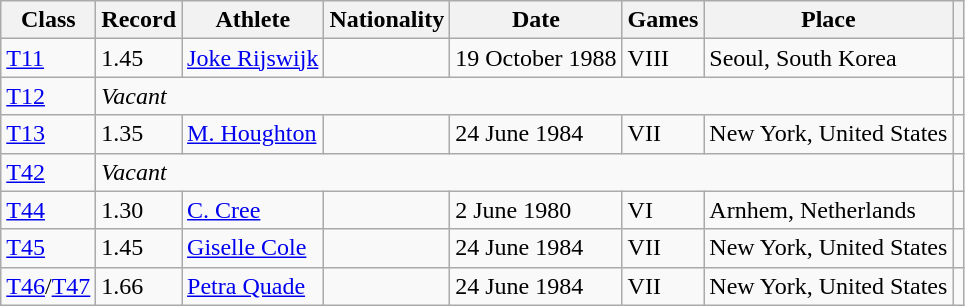<table class="wikitable">
<tr>
<th>Class</th>
<th>Record</th>
<th>Athlete</th>
<th>Nationality</th>
<th>Date</th>
<th>Games</th>
<th>Place</th>
<th></th>
</tr>
<tr>
<td><a href='#'>T11</a></td>
<td>1.45</td>
<td><a href='#'>Joke Rijswijk</a></td>
<td></td>
<td>19 October 1988</td>
<td>VIII</td>
<td> Seoul, South Korea</td>
<td></td>
</tr>
<tr>
<td><a href='#'>T12</a></td>
<td colspan="6"><em>Vacant</em></td>
<td></td>
</tr>
<tr>
<td><a href='#'>T13</a></td>
<td>1.35</td>
<td><a href='#'>M. Houghton</a></td>
<td></td>
<td>24 June 1984</td>
<td>VII</td>
<td> New York, United States</td>
<td></td>
</tr>
<tr>
<td><a href='#'>T42</a></td>
<td colspan="6"><em>Vacant</em></td>
<td></td>
</tr>
<tr>
<td><a href='#'>T44</a></td>
<td>1.30</td>
<td><a href='#'>C. Cree</a></td>
<td></td>
<td>2 June 1980</td>
<td>VI</td>
<td> Arnhem, Netherlands</td>
<td></td>
</tr>
<tr>
<td><a href='#'>T45</a></td>
<td>1.45</td>
<td><a href='#'>Giselle Cole</a></td>
<td></td>
<td>24 June 1984</td>
<td>VII</td>
<td> New York, United States</td>
<td></td>
</tr>
<tr>
<td><a href='#'>T46</a>/<a href='#'>T47</a></td>
<td>1.66</td>
<td><a href='#'>Petra Quade</a></td>
<td></td>
<td>24 June 1984</td>
<td>VII</td>
<td> New York, United States</td>
<td></td>
</tr>
</table>
